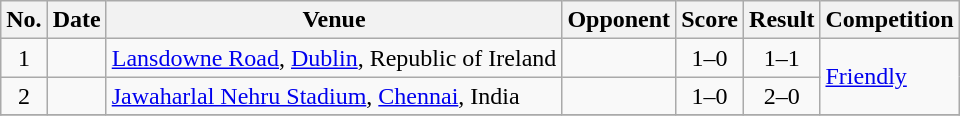<table class="wikitable sortable">
<tr>
<th scope="col">No.</th>
<th scope="col">Date</th>
<th scope="col">Venue</th>
<th scope="col">Opponent</th>
<th scope="col">Score</th>
<th scope="col">Result</th>
<th scope="col">Competition</th>
</tr>
<tr>
<td align="center">1</td>
<td></td>
<td><a href='#'>Lansdowne Road</a>, <a href='#'>Dublin</a>, Republic of Ireland</td>
<td></td>
<td align="center">1–0</td>
<td align="center">1–1</td>
<td rowspan="2"><a href='#'>Friendly</a></td>
</tr>
<tr>
<td align="center">2</td>
<td></td>
<td><a href='#'>Jawaharlal Nehru Stadium</a>, <a href='#'>Chennai</a>, India</td>
<td></td>
<td align="center">1–0</td>
<td align="center">2–0</td>
</tr>
<tr>
</tr>
</table>
